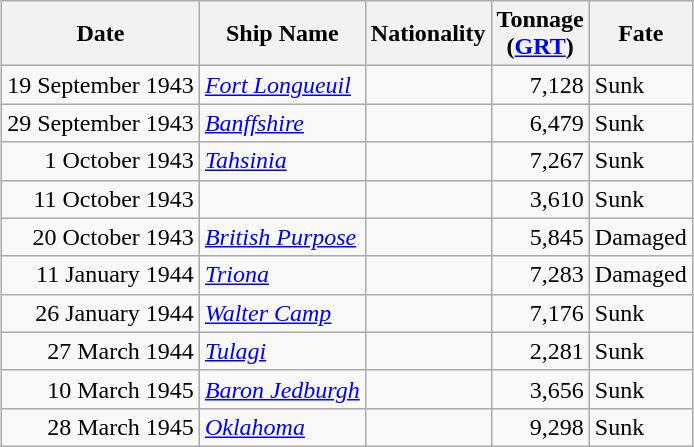<table class="wikitable sortable" style="margin: 1em auto 1em auto;"|->
<tr>
<th>Date</th>
<th>Ship Name</th>
<th>Nationality</th>
<th>Tonnage<br>(<a href='#'>GRT</a>)</th>
<th>Fate</th>
</tr>
<tr>
<td align="right">19 September 1943</td>
<td align="left"><a href='#'><em>Fort Longueuil</em></a></td>
<td align="left"></td>
<td align="right">7,128</td>
<td align="left">Sunk</td>
</tr>
<tr>
<td align="right">29 September 1943</td>
<td align="left"><a href='#'><em>Banffshire</em></a></td>
<td align="left"></td>
<td align="right">6,479</td>
<td align="left">Sunk</td>
</tr>
<tr>
<td align="right">1 October 1943</td>
<td align="left"><a href='#'><em>Tahsinia</em></a></td>
<td align="left"></td>
<td align="right">7,267</td>
<td align="left">Sunk</td>
</tr>
<tr>
<td align="right">11 October 1943</td>
<td align="left"></td>
<td align="left"></td>
<td align="right">3,610</td>
<td align="left">Sunk</td>
</tr>
<tr>
<td align="right">20 October 1943</td>
<td align="left"><a href='#'><em>British Purpose</em></a></td>
<td align="left"></td>
<td align="right">5,845</td>
<td align="left">Damaged</td>
</tr>
<tr>
<td align="right">11 January 1944</td>
<td align="left"><a href='#'><em>Triona</em></a></td>
<td align="left"></td>
<td align="right">7,283</td>
<td align="left">Damaged</td>
</tr>
<tr>
<td align="right">26 January 1944</td>
<td align="left"><a href='#'><em>Walter Camp</em></a></td>
<td align="left"></td>
<td align="right">7,176</td>
<td align="left">Sunk</td>
</tr>
<tr>
<td align="right">27 March 1944</td>
<td align="left"><a href='#'><em>Tulagi</em></a></td>
<td align="left"></td>
<td align="right">2,281</td>
<td align="left">Sunk</td>
</tr>
<tr>
<td align="right">10 March 1945</td>
<td align="left"><a href='#'><em>Baron Jedburgh</em></a></td>
<td align="left"></td>
<td align="right">3,656</td>
<td align="left">Sunk</td>
</tr>
<tr>
<td align="right">28 March 1945</td>
<td align="left"><a href='#'><em>Oklahoma</em></a></td>
<td align="left"></td>
<td align="right">9,298</td>
<td align="left">Sunk</td>
</tr>
</table>
